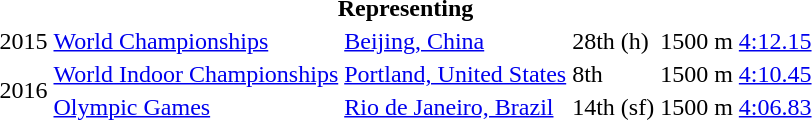<table>
<tr>
<th colspan="6">Representing </th>
</tr>
<tr>
<td>2015</td>
<td><a href='#'>World Championships</a></td>
<td><a href='#'>Beijing, China</a></td>
<td>28th (h)</td>
<td>1500 m</td>
<td><a href='#'>4:12.15</a></td>
</tr>
<tr>
<td rowspan=2>2016</td>
<td><a href='#'>World Indoor Championships</a></td>
<td><a href='#'>Portland, United States</a></td>
<td>8th</td>
<td>1500 m</td>
<td><a href='#'>4:10.45</a></td>
</tr>
<tr>
<td><a href='#'>Olympic Games</a></td>
<td><a href='#'>Rio de Janeiro, Brazil</a></td>
<td>14th (sf)</td>
<td>1500 m</td>
<td><a href='#'>4:06.83</a></td>
</tr>
</table>
